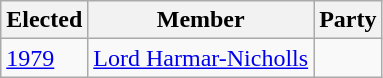<table class="wikitable">
<tr>
<th>Elected</th>
<th>Member</th>
<th colspan=2>Party</th>
</tr>
<tr>
<td><a href='#'>1979</a></td>
<td><a href='#'>Lord Harmar-Nicholls</a></td>
<td></td>
</tr>
</table>
